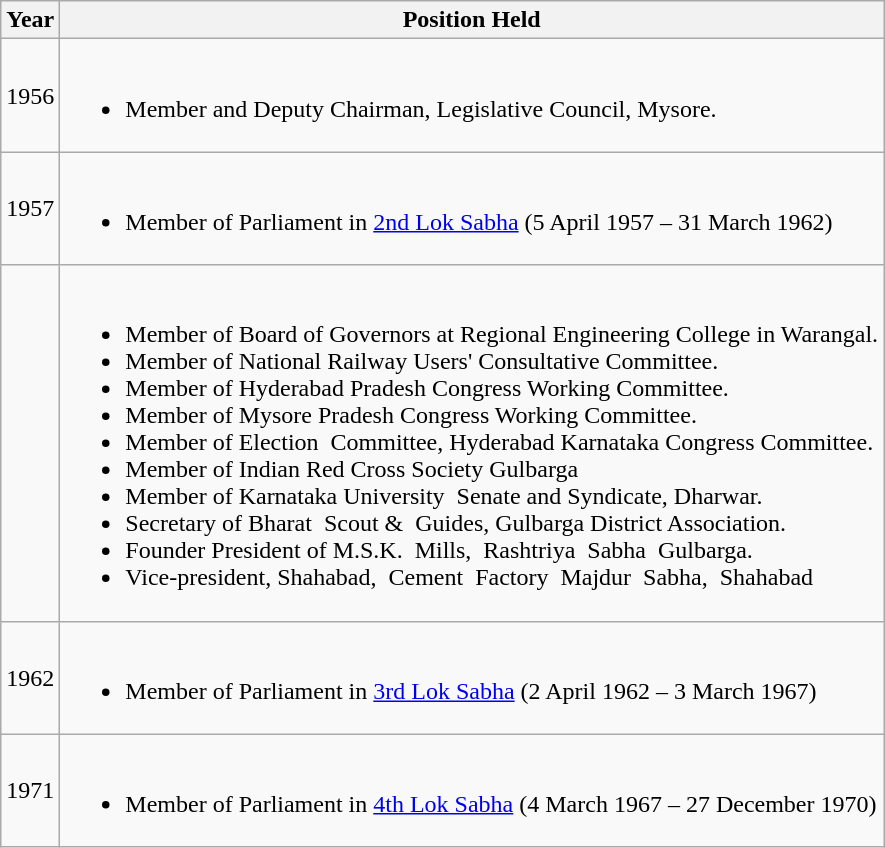<table class="wikitable">
<tr>
<th>Year</th>
<th>Position Held</th>
</tr>
<tr>
<td>1956</td>
<td><br><ul><li>Member and Deputy Chairman, Legislative Council, Mysore.</li></ul></td>
</tr>
<tr>
<td>1957</td>
<td><br><ul><li>Member of Parliament in <a href='#'>2nd Lok Sabha</a> (5 April 1957 – 31 March 1962)</li></ul></td>
</tr>
<tr>
<td></td>
<td><br><ul><li>Member of Board of Governors at Regional Engineering College in Warangal.</li><li>Member of National Railway Users' Consultative Committee.</li><li>Member of Hyderabad Pradesh Congress Working Committee.</li><li>Member of Mysore Pradesh Congress Working Committee.</li><li>Member of Election  Committee, Hyderabad Karnataka Congress Committee.</li><li>Member of Indian Red Cross Society Gulbarga</li><li>Member of Karnataka University  Senate and Syndicate, Dharwar.</li><li>Secretary of Bharat  Scout &  Guides, Gulbarga District Association.</li><li>Founder President of M.S.K.  Mills,  Rashtriya  Sabha  Gulbarga.</li><li>Vice-president, Shahabad,  Cement  Factory  Majdur  Sabha,  Shahabad</li></ul></td>
</tr>
<tr>
<td>1962</td>
<td><br><ul><li>Member of Parliament in <a href='#'>3rd Lok Sabha</a> (2 April 1962 – 3 March 1967)</li></ul></td>
</tr>
<tr>
<td>1971</td>
<td><br><ul><li>Member of Parliament in <a href='#'>4th Lok Sabha</a> (4 March 1967 – 27 December 1970) </li></ul></td>
</tr>
</table>
